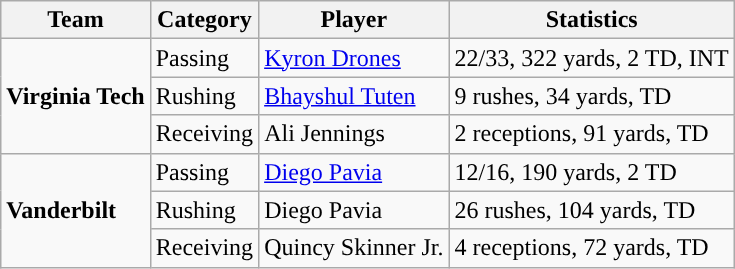<table class="wikitable" style="float: right;">
<tr>
<th>Team</th>
<th>Category</th>
<th>Player</th>
<th>Statistics</th>
</tr>
<tr>
<td rowspan=3><strong>Virginia Tech</strong></td>
<td>Passing</td>
<td><a href='#'>Kyron Drones</a></td>
<td>22/33, 322 yards, 2 TD, INT</td>
</tr>
<tr>
<td>Rushing</td>
<td><a href='#'>Bhayshul Tuten</a></td>
<td>9 rushes, 34 yards, TD</td>
</tr>
<tr>
<td>Receiving</td>
<td>Ali Jennings</td>
<td>2 receptions, 91 yards, TD</td>
</tr>
<tr>
<td rowspan=3><strong>Vanderbilt</strong></td>
<td>Passing</td>
<td><a href='#'>Diego Pavia</a></td>
<td>12/16, 190 yards, 2 TD</td>
</tr>
<tr>
<td>Rushing</td>
<td>Diego Pavia</td>
<td>26 rushes, 104 yards, TD</td>
</tr>
<tr>
<td>Receiving</td>
<td>Quincy Skinner Jr.</td>
<td>4 receptions, 72 yards, TD</td>
</tr>
</table>
